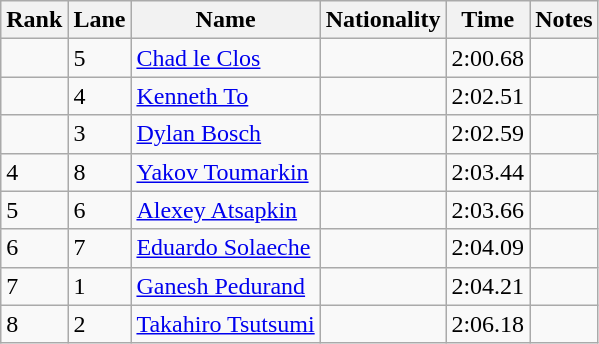<table class="wikitable">
<tr>
<th>Rank</th>
<th>Lane</th>
<th>Name</th>
<th>Nationality</th>
<th>Time</th>
<th>Notes</th>
</tr>
<tr>
<td></td>
<td>5</td>
<td><a href='#'>Chad le Clos</a></td>
<td></td>
<td>2:00.68</td>
<td></td>
</tr>
<tr>
<td></td>
<td>4</td>
<td><a href='#'>Kenneth To</a></td>
<td></td>
<td>2:02.51</td>
<td></td>
</tr>
<tr>
<td></td>
<td>3</td>
<td><a href='#'>Dylan Bosch</a></td>
<td></td>
<td>2:02.59</td>
<td></td>
</tr>
<tr>
<td>4</td>
<td>8</td>
<td><a href='#'>Yakov Toumarkin</a></td>
<td></td>
<td>2:03.44</td>
<td></td>
</tr>
<tr>
<td>5</td>
<td>6</td>
<td><a href='#'>Alexey Atsapkin</a></td>
<td></td>
<td>2:03.66</td>
<td></td>
</tr>
<tr>
<td>6</td>
<td>7</td>
<td><a href='#'>Eduardo Solaeche</a></td>
<td></td>
<td>2:04.09</td>
<td></td>
</tr>
<tr>
<td>7</td>
<td>1</td>
<td><a href='#'>Ganesh Pedurand</a></td>
<td></td>
<td>2:04.21</td>
<td></td>
</tr>
<tr>
<td>8</td>
<td>2</td>
<td><a href='#'>Takahiro Tsutsumi</a></td>
<td></td>
<td>2:06.18</td>
<td></td>
</tr>
</table>
